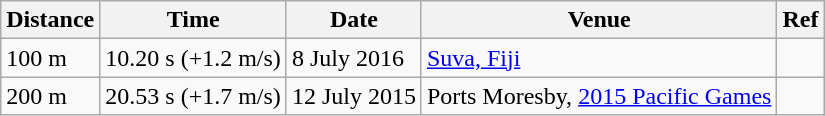<table class="wikitable">
<tr>
<th>Distance</th>
<th>Time</th>
<th>Date</th>
<th>Venue</th>
<th>Ref</th>
</tr>
<tr>
<td>100 m</td>
<td>10.20 s  (+1.2 m/s)</td>
<td>8 July 2016</td>
<td><a href='#'>Suva, Fiji</a></td>
<td></td>
</tr>
<tr>
<td>200 m</td>
<td>20.53 s  (+1.7 m/s)</td>
<td>12 July 2015</td>
<td>Ports Moresby, <a href='#'>2015 Pacific Games</a></td>
<td></td>
</tr>
</table>
